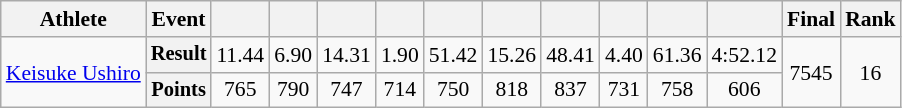<table class=wikitable style=font-size:90%>
<tr>
<th>Athlete</th>
<th>Event</th>
<th></th>
<th></th>
<th></th>
<th></th>
<th></th>
<th></th>
<th></th>
<th></th>
<th></th>
<th></th>
<th>Final</th>
<th>Rank</th>
</tr>
<tr align=center>
<td rowspan=2 style=text-align:left><a href='#'>Keisuke Ushiro</a></td>
<th style=font-size:95%>Result</th>
<td>11.44</td>
<td>6.90</td>
<td>14.31</td>
<td>1.90</td>
<td>51.42 </td>
<td>15.26</td>
<td>48.41 </td>
<td>4.40 </td>
<td>61.36</td>
<td>4:52.12</td>
<td rowspan=2>7545</td>
<td rowspan=2>16</td>
</tr>
<tr align=center>
<th style=font-size:95%>Points</th>
<td>765</td>
<td>790</td>
<td>747</td>
<td>714</td>
<td>750</td>
<td>818</td>
<td>837</td>
<td>731</td>
<td>758</td>
<td>606</td>
</tr>
</table>
